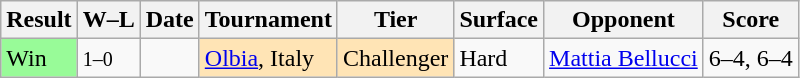<table class="wikitable">
<tr>
<th>Result</th>
<th class="unsortable">W–L</th>
<th>Date</th>
<th>Tournament</th>
<th>Tier</th>
<th>Surface</th>
<th>Opponent</th>
<th class="unsortable">Score</th>
</tr>
<tr>
<td bgcolor=98FB98>Win</td>
<td><small>1–0</small></td>
<td><a href='#'></a></td>
<td style="background:moccasin;"><a href='#'>Olbia</a>, Italy</td>
<td style="background:moccasin;">Challenger</td>
<td>Hard</td>
<td> <a href='#'>Mattia Bellucci</a></td>
<td>6–4, 6–4</td>
</tr>
</table>
